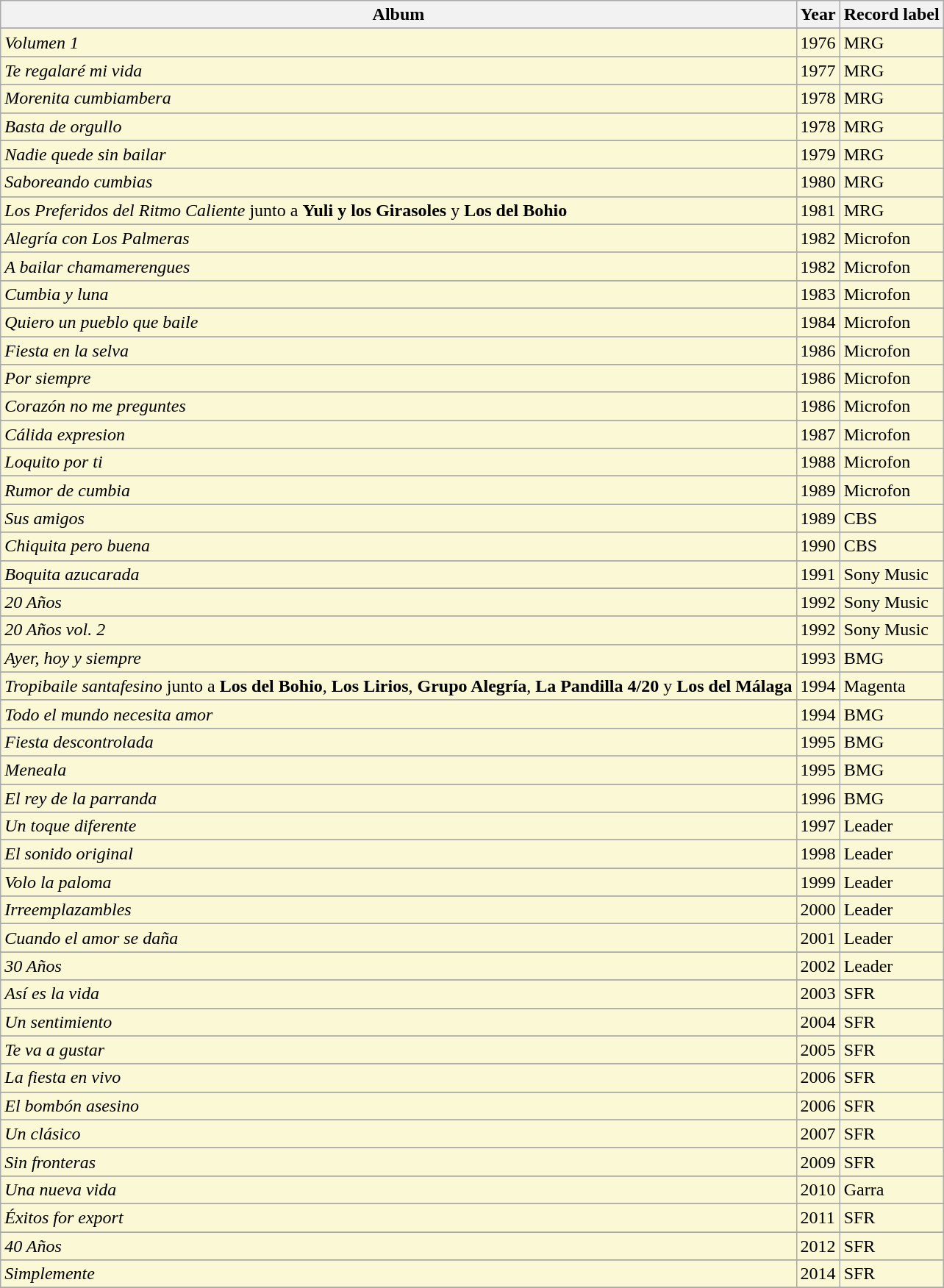<table class="wikitable">
<tr>
<th>Album</th>
<th>Year</th>
<th>Record label</th>
</tr>
<tr>
</tr>
<tr bgcolor="FBF8D6">
<td><em>Volumen 1</em></td>
<td>1976</td>
<td>MRG</td>
</tr>
<tr>
</tr>
<tr>
</tr>
<tr bgcolor="FBF8D6">
<td><em>Te regalaré mi vida</em></td>
<td>1977</td>
<td>MRG</td>
</tr>
<tr>
</tr>
<tr>
</tr>
<tr bgcolor="FBF8D6">
<td><em>Morenita cumbiambera</em></td>
<td>1978</td>
<td>MRG</td>
</tr>
<tr>
</tr>
<tr>
</tr>
<tr bgcolor="FBF8D6">
<td><em>Basta de orgullo</em></td>
<td>1978</td>
<td>MRG</td>
</tr>
<tr>
</tr>
<tr>
</tr>
<tr bgcolor="FBF8D6">
<td><em>Nadie quede sin bailar</em></td>
<td>1979</td>
<td>MRG</td>
</tr>
<tr>
</tr>
<tr>
</tr>
<tr bgcolor="FBF8D6">
<td><em>Saboreando cumbias</em></td>
<td>1980</td>
<td>MRG</td>
</tr>
<tr>
</tr>
<tr>
</tr>
<tr bgcolor="FBF8D6">
<td><em>Los Preferidos del Ritmo Caliente</em> junto a <strong>Yuli y los Girasoles</strong> y <strong>Los del Bohio</strong></td>
<td>1981</td>
<td>MRG</td>
</tr>
<tr>
</tr>
<tr>
</tr>
<tr bgcolor="FBF8D6">
<td><em>Alegría con Los Palmeras</em></td>
<td>1982</td>
<td>Microfon</td>
</tr>
<tr>
</tr>
<tr>
</tr>
<tr bgcolor="FBF8D6">
<td><em>A bailar chamamerengues</em></td>
<td>1982</td>
<td>Microfon</td>
</tr>
<tr>
</tr>
<tr>
</tr>
<tr bgcolor="FBF8D6">
<td><em>Cumbia y luna</em></td>
<td>1983</td>
<td>Microfon</td>
</tr>
<tr>
</tr>
<tr>
</tr>
<tr bgcolor="FBF8D6">
<td><em>Quiero un pueblo que baile</em></td>
<td>1984</td>
<td>Microfon</td>
</tr>
<tr>
</tr>
<tr>
</tr>
<tr bgcolor="FBF8D6">
<td><em>Fiesta en la selva</em></td>
<td>1986</td>
<td>Microfon</td>
</tr>
<tr>
</tr>
<tr>
</tr>
<tr bgcolor="FBF8D6">
<td><em>Por siempre</em></td>
<td>1986</td>
<td>Microfon</td>
</tr>
<tr>
</tr>
<tr>
</tr>
<tr bgcolor="FBF8D6">
<td><em>Corazón no me preguntes</em></td>
<td>1986</td>
<td>Microfon</td>
</tr>
<tr>
</tr>
<tr>
</tr>
<tr bgcolor="FBF8D6">
<td><em>Cálida expresion</em></td>
<td>1987</td>
<td>Microfon</td>
</tr>
<tr>
</tr>
<tr>
</tr>
<tr bgcolor="FBF8D6">
<td><em>Loquito por ti</em></td>
<td>1988</td>
<td>Microfon</td>
</tr>
<tr>
</tr>
<tr>
</tr>
<tr bgcolor="FBF8D6">
<td><em>Rumor de cumbia</em></td>
<td>1989</td>
<td>Microfon</td>
</tr>
<tr>
</tr>
<tr>
</tr>
<tr bgcolor="FBF8D6">
<td><em>Sus amigos</em></td>
<td>1989</td>
<td>CBS</td>
</tr>
<tr>
</tr>
<tr>
</tr>
<tr bgcolor="FBF8D6">
<td><em>Chiquita pero buena</em></td>
<td>1990</td>
<td>CBS</td>
</tr>
<tr>
</tr>
<tr>
</tr>
<tr bgcolor="FBF8D6">
<td><em>Boquita azucarada</em></td>
<td>1991</td>
<td>Sony Music</td>
</tr>
<tr>
</tr>
<tr>
</tr>
<tr bgcolor="FBF8D6">
<td><em>20 Años</em></td>
<td>1992</td>
<td>Sony Music</td>
</tr>
<tr>
</tr>
<tr>
</tr>
<tr bgcolor="FBF8D6">
<td><em>20 Años vol. 2</em></td>
<td>1992</td>
<td>Sony Music</td>
</tr>
<tr>
</tr>
<tr>
</tr>
<tr bgcolor="FBF8D6">
<td><em>Ayer, hoy y siempre</em></td>
<td>1993</td>
<td>BMG</td>
</tr>
<tr>
</tr>
<tr>
</tr>
<tr bgcolor="FBF8D6">
<td><em>Tropibaile santafesino</em> junto a <strong>Los del Bohio</strong>, <strong>Los Lirios</strong>, <strong>Grupo Alegría</strong>, <strong>La Pandilla 4/20</strong> y <strong>Los del Málaga</strong></td>
<td>1994</td>
<td>Magenta</td>
</tr>
<tr>
</tr>
<tr>
</tr>
<tr bgcolor="FBF8D6">
<td><em>Todo el mundo necesita amor</em></td>
<td>1994</td>
<td>BMG</td>
</tr>
<tr>
</tr>
<tr>
</tr>
<tr bgcolor="FBF8D6">
<td><em>Fiesta descontrolada</em></td>
<td>1995</td>
<td>BMG</td>
</tr>
<tr>
</tr>
<tr>
</tr>
<tr bgcolor="FBF8D6">
<td><em>Meneala</em></td>
<td>1995</td>
<td>BMG</td>
</tr>
<tr>
</tr>
<tr>
</tr>
<tr bgcolor="FBF8D6">
<td><em>El rey de la parranda</em></td>
<td>1996</td>
<td>BMG</td>
</tr>
<tr>
</tr>
<tr>
</tr>
<tr bgcolor="FBF8D6">
<td><em>Un toque diferente</em></td>
<td>1997</td>
<td>Leader</td>
</tr>
<tr>
</tr>
<tr>
</tr>
<tr bgcolor="FBF8D6">
<td><em>El sonido original</em></td>
<td>1998</td>
<td>Leader</td>
</tr>
<tr>
</tr>
<tr>
</tr>
<tr bgcolor="FBF8D6">
<td><em>Volo la paloma</em></td>
<td>1999</td>
<td>Leader</td>
</tr>
<tr>
</tr>
<tr>
</tr>
<tr bgcolor="FBF8D6">
<td><em>Irreemplazambles</em></td>
<td>2000</td>
<td>Leader</td>
</tr>
<tr>
</tr>
<tr>
</tr>
<tr bgcolor="FBF8D6">
<td><em>Cuando el amor se daña</em></td>
<td>2001</td>
<td>Leader</td>
</tr>
<tr>
</tr>
<tr>
</tr>
<tr bgcolor="FBF8D6">
<td><em>30 Años</em></td>
<td>2002</td>
<td>Leader</td>
</tr>
<tr>
</tr>
<tr>
</tr>
<tr bgcolor="FBF8D6">
<td><em>Así es la vida</em></td>
<td>2003</td>
<td>SFR</td>
</tr>
<tr>
</tr>
<tr>
</tr>
<tr bgcolor="FBF8D6">
<td><em>Un sentimiento</em></td>
<td>2004</td>
<td>SFR</td>
</tr>
<tr>
</tr>
<tr>
</tr>
<tr bgcolor="FBF8D6">
<td><em>Te va a gustar</em></td>
<td>2005</td>
<td>SFR</td>
</tr>
<tr>
</tr>
<tr>
</tr>
<tr bgcolor="FBF8D6">
<td><em>La fiesta en vivo</em></td>
<td>2006</td>
<td>SFR</td>
</tr>
<tr>
</tr>
<tr>
</tr>
<tr bgcolor="FBF8D6">
<td><em>El bombón asesino</em></td>
<td>2006</td>
<td>SFR</td>
</tr>
<tr>
</tr>
<tr>
</tr>
<tr bgcolor="FBF8D6">
<td><em>Un clásico</em></td>
<td>2007</td>
<td>SFR</td>
</tr>
<tr>
</tr>
<tr>
</tr>
<tr bgcolor="FBF8D6">
<td><em>Sin fronteras</em></td>
<td>2009</td>
<td>SFR</td>
</tr>
<tr>
</tr>
<tr>
</tr>
<tr bgcolor="FBF8D6">
<td><em>Una nueva vida</em></td>
<td>2010</td>
<td>Garra</td>
</tr>
<tr>
</tr>
<tr>
</tr>
<tr bgcolor="FBF8D6">
<td><em>Éxitos for export</em></td>
<td>2011</td>
<td>SFR</td>
</tr>
<tr>
</tr>
<tr>
</tr>
<tr bgcolor="FBF8D6">
<td><em>40 Años</em></td>
<td>2012</td>
<td>SFR</td>
</tr>
<tr>
</tr>
<tr>
</tr>
<tr bgcolor="FBF8D6">
<td><em>Simplemente</em></td>
<td>2014</td>
<td>SFR</td>
</tr>
<tr>
</tr>
<tr>
</tr>
</table>
